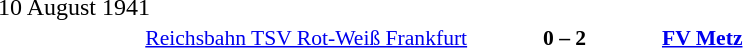<table width=100% cellspacing=1>
<tr>
<th width=25%></th>
<th width=10%></th>
<th width=25%></th>
<th></th>
</tr>
<tr>
<td>10 August 1941</td>
</tr>
<tr style=font-size:90%>
<td align=right><a href='#'>Reichsbahn TSV Rot-Weiß Frankfurt</a></td>
<td align=center><strong>0 – 2</strong></td>
<td><strong><a href='#'>FV Metz</a></strong></td>
</tr>
</table>
